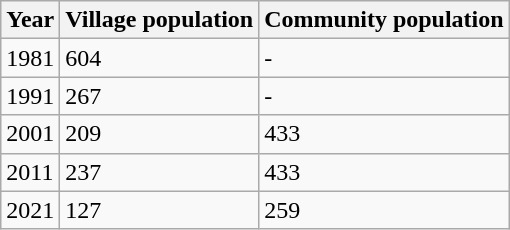<table class="wikitable">
<tr>
<th>Year</th>
<th>Village population</th>
<th>Community population</th>
</tr>
<tr>
<td>1981</td>
<td>604</td>
<td>-</td>
</tr>
<tr>
<td>1991</td>
<td>267</td>
<td>-</td>
</tr>
<tr>
<td>2001</td>
<td>209</td>
<td>433</td>
</tr>
<tr>
<td>2011</td>
<td>237</td>
<td>433</td>
</tr>
<tr>
<td>2021</td>
<td>127</td>
<td>259</td>
</tr>
</table>
